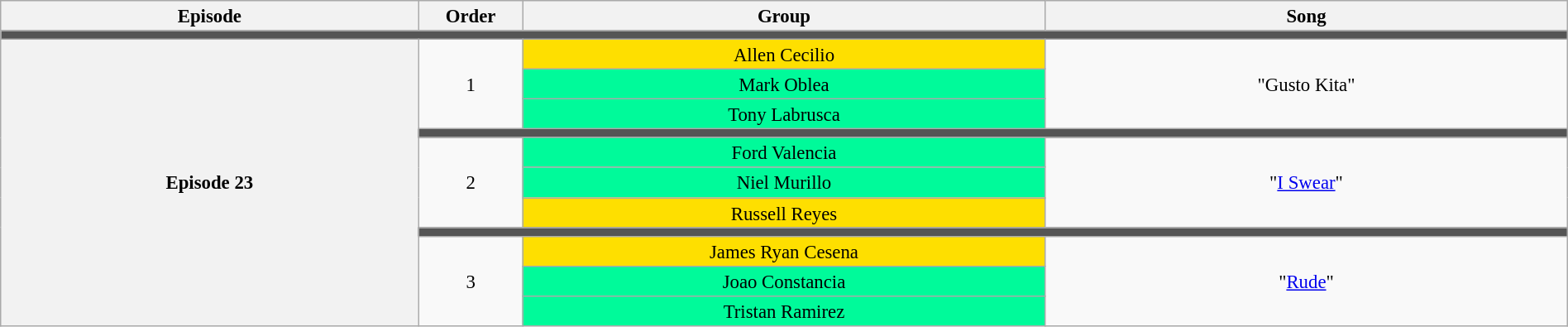<table class="wikitable" style="text-align:center; line-height:17px; width:100%; font-size: 95%;">
<tr>
<th style="width:20%;">Episode</th>
<th style="width:05%;">Order</th>
<th style="width:25%;">Group</th>
<th style="width:25%;">Song</th>
</tr>
<tr>
<td colspan="4" style="background:#555;"></td>
</tr>
<tr>
<th rowspan="11">Episode 23<br><small></small></th>
<td rowspan="3">1</td>
<td style="background:#fedf00;">Allen Cecilio</td>
<td rowspan="3">"Gusto Kita"</td>
</tr>
<tr>
<td style="background:#00fa9a;">Mark Oblea</td>
</tr>
<tr>
<td style="background:#00fa9a;">Tony Labrusca</td>
</tr>
<tr>
<td colspan="3" style="background:#555;"></td>
</tr>
<tr>
<td rowspan="3">2</td>
<td style="background:#00fa9a;">Ford Valencia</td>
<td rowspan="3">"<a href='#'>I Swear</a>"</td>
</tr>
<tr>
<td style="background:#00fa9a;">Niel Murillo</td>
</tr>
<tr>
<td style="background:#fedf00;">Russell Reyes</td>
</tr>
<tr>
<td colspan="3" style="background:#555;"></td>
</tr>
<tr>
<td rowspan="3">3</td>
<td style="background:#fedf00;">James Ryan Cesena</td>
<td rowspan="3">"<a href='#'>Rude</a>"</td>
</tr>
<tr>
<td style="background:#00fa9a;">Joao Constancia</td>
</tr>
<tr>
<td style="background:#00fa9a;">Tristan Ramirez</td>
</tr>
</table>
